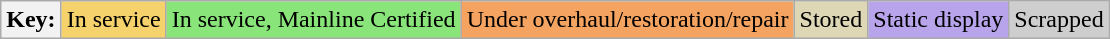<table class="wikitable">
<tr>
<th>Key:</th>
<td bgcolor=#F5D26C>In service</td>
<td bgcolor=#89E579>In service, Mainline Certified</td>
<td bgcolor=#f4a460>Under overhaul/restoration/repair</td>
<td bgcolor=#DED7B6>Stored</td>
<td bgcolor=#B7A4EB>Static display</td>
<td bgcolor=#cecece>Scrapped</td>
</tr>
</table>
